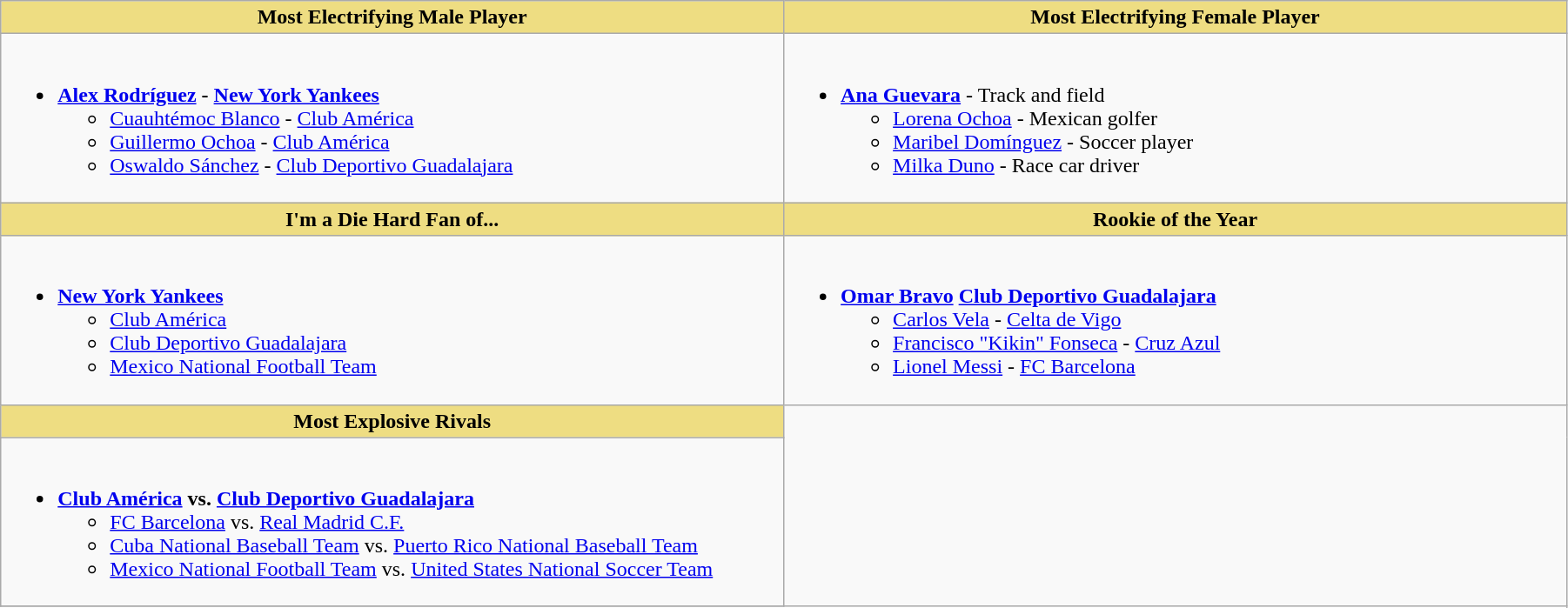<table class=wikitable width="95%">
<tr>
<th style="background:#EEDD82;" ! width="50%">Most Electrifying Male Player</th>
<th style="background:#EEDD82;" ! width="50%">Most Electrifying Female Player</th>
</tr>
<tr>
<td valign="top"><br><ul><li><strong><a href='#'>Alex Rodríguez</a> - <a href='#'>New York Yankees</a></strong><ul><li><a href='#'>Cuauhtémoc Blanco</a> - <a href='#'>Club América</a></li><li><a href='#'>Guillermo Ochoa</a> - <a href='#'>Club América</a></li><li><a href='#'>Oswaldo Sánchez</a> - <a href='#'>Club Deportivo Guadalajara</a></li></ul></li></ul></td>
<td valign="top"><br><ul><li><strong><a href='#'>Ana Guevara</a></strong> - Track and field<ul><li><a href='#'>Lorena Ochoa</a> - Mexican golfer</li><li><a href='#'>Maribel Domínguez</a> - Soccer player</li><li><a href='#'>Milka Duno</a> - Race car driver</li></ul></li></ul></td>
</tr>
<tr>
<th style="background:#EEDD82;" ! width="50%">I'm a Die Hard Fan of...</th>
<th style="background:#EEDD82;" ! width="50%">Rookie of the Year</th>
</tr>
<tr>
<td valign="top"><br><ul><li><strong><a href='#'>New York Yankees</a></strong><ul><li><a href='#'>Club América</a></li><li><a href='#'>Club Deportivo Guadalajara</a></li><li><a href='#'>Mexico National Football Team</a></li></ul></li></ul></td>
<td valign="top"><br><ul><li><strong><a href='#'>Omar Bravo</a>  <a href='#'>Club Deportivo Guadalajara</a></strong><ul><li><a href='#'>Carlos Vela</a> - <a href='#'>Celta de Vigo</a></li><li><a href='#'>Francisco "Kikin" Fonseca</a> - <a href='#'>Cruz Azul</a></li><li><a href='#'>Lionel Messi</a> - <a href='#'>FC Barcelona</a></li></ul></li></ul></td>
</tr>
<tr>
<th style="background:#EEDD82;" ! width="50%">Most Explosive Rivals</th>
</tr>
<tr>
<td valign="top"><br><ul><li><strong><a href='#'>Club América</a> vs. <a href='#'>Club Deportivo Guadalajara</a></strong><ul><li><a href='#'>FC Barcelona</a> vs. <a href='#'>Real Madrid C.F.</a></li><li><a href='#'>Cuba National Baseball Team</a> vs. <a href='#'>Puerto Rico National Baseball Team</a></li><li><a href='#'>Mexico National Football Team</a> vs. <a href='#'>United States National Soccer Team</a></li></ul></li></ul></td>
</tr>
<tr>
</tr>
</table>
